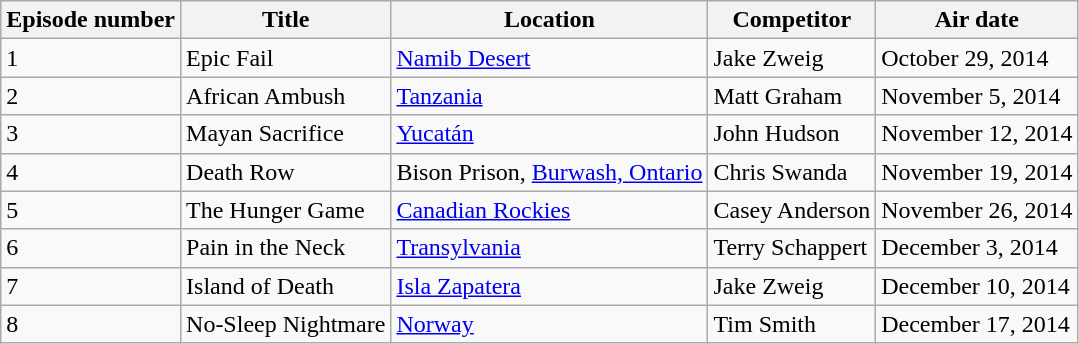<table class="wikitable">
<tr>
<th>Episode number</th>
<th>Title</th>
<th>Location</th>
<th>Competitor</th>
<th>Air date</th>
</tr>
<tr>
<td>1</td>
<td>Epic Fail</td>
<td><a href='#'>Namib Desert</a></td>
<td>Jake Zweig</td>
<td>October 29, 2014</td>
</tr>
<tr>
<td>2</td>
<td>African Ambush</td>
<td><a href='#'>Tanzania</a></td>
<td>Matt Graham</td>
<td>November 5, 2014</td>
</tr>
<tr>
<td>3</td>
<td>Mayan Sacrifice</td>
<td><a href='#'>Yucatán</a></td>
<td>John Hudson</td>
<td>November 12, 2014</td>
</tr>
<tr>
<td>4</td>
<td>Death Row</td>
<td>Bison Prison, <a href='#'>Burwash, Ontario</a></td>
<td>Chris Swanda</td>
<td>November 19, 2014</td>
</tr>
<tr>
<td>5</td>
<td>The Hunger Game</td>
<td><a href='#'>Canadian Rockies</a></td>
<td>Casey Anderson</td>
<td>November 26, 2014</td>
</tr>
<tr>
<td>6</td>
<td>Pain in the Neck</td>
<td><a href='#'>Transylvania</a></td>
<td>Terry Schappert</td>
<td>December 3, 2014</td>
</tr>
<tr>
<td>7</td>
<td>Island of Death</td>
<td><a href='#'>Isla Zapatera</a></td>
<td>Jake Zweig</td>
<td>December 10, 2014</td>
</tr>
<tr>
<td>8</td>
<td>No-Sleep Nightmare</td>
<td><a href='#'>Norway</a></td>
<td>Tim Smith</td>
<td>December 17, 2014</td>
</tr>
</table>
